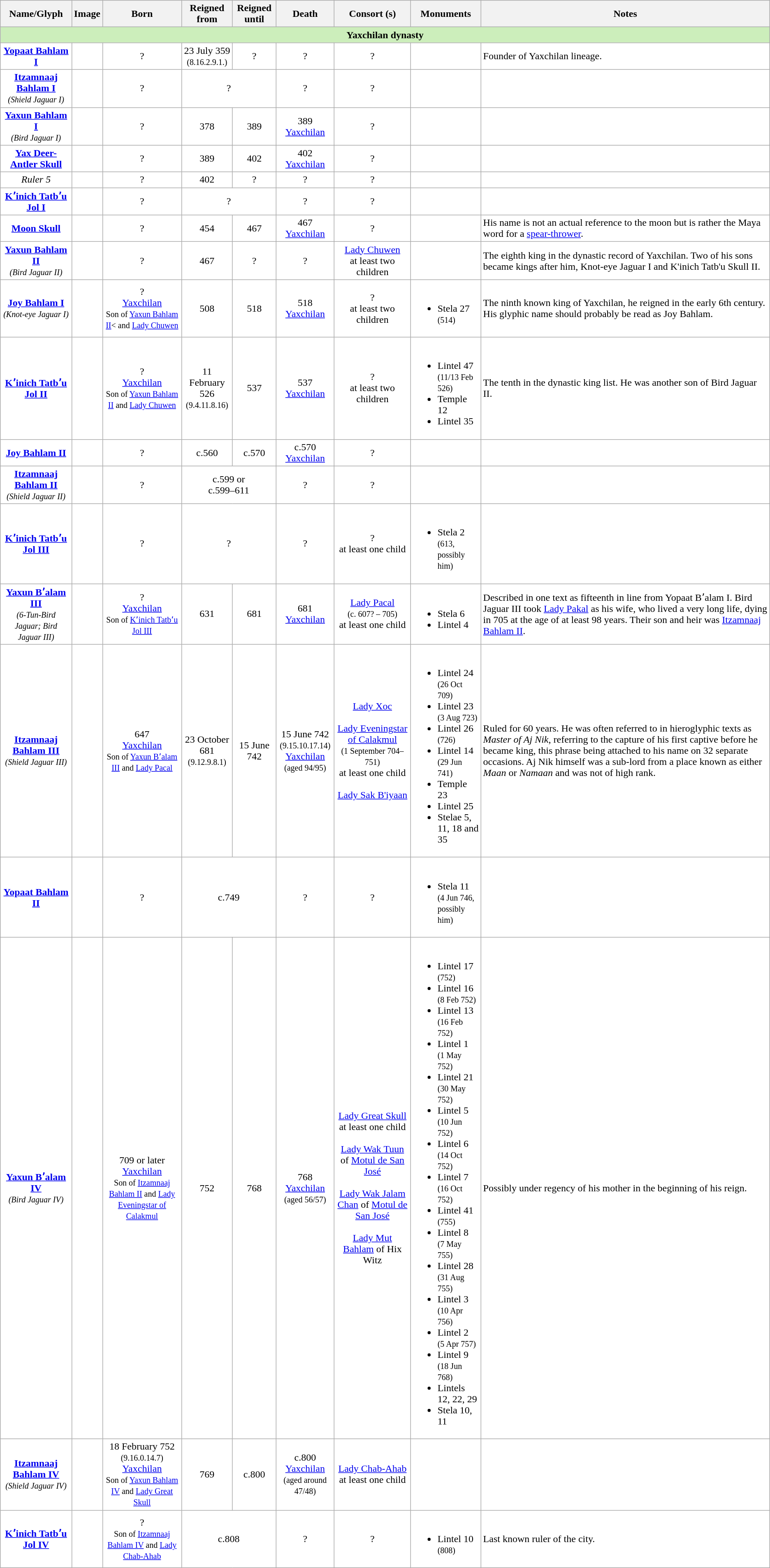<table class="wikitable">
<tr>
<th>Name/Glyph</th>
<th>Image</th>
<th>Born</th>
<th>Reigned from</th>
<th>Reigned until</th>
<th>Death</th>
<th>Consort (s)</th>
<th>Monuments</th>
<th>Notes</th>
</tr>
<tr bgcolor=#ceb>
<td align="center" colspan="9"><strong>Yaxchilan dynasty</strong></td>
</tr>
<tr bgcolor=#fff>
<td align="center"><strong><a href='#'>Yopaat Bahlam I</a></strong></td>
<td align="center"></td>
<td align="center">?</td>
<td align="center">23 July 359<br><small>(8.16.2.9.1.)</small></td>
<td align="center">?</td>
<td align="center">?</td>
<td align="center">?</td>
<td></td>
<td>Founder of Yaxchilan lineage.</td>
</tr>
<tr bgcolor=#fff>
<td align="center"><strong><a href='#'>Itzamnaaj Bahlam I</a></strong><br><small><em>(Shield Jaguar I)</em></small></td>
<td align="center"></td>
<td align="center">?</td>
<td align="center" colspan="2">?</td>
<td align="center">?</td>
<td align="center">?</td>
<td></td>
<td></td>
</tr>
<tr bgcolor=#fff>
<td align="center"><strong><a href='#'>Yaxun Bahlam I</a></strong><br><small><em>(Bird Jaguar I)</em></small></td>
<td align="center"></td>
<td align="center">?</td>
<td align="center">378</td>
<td align="center">389</td>
<td align="center">389<br><a href='#'>Yaxchilan</a></td>
<td align="center">?</td>
<td></td>
<td></td>
</tr>
<tr bgcolor=#fff>
<td align="center"><strong><a href='#'>Yax Deer-Antler Skull</a></strong></td>
<td align="center"></td>
<td align="center">?</td>
<td align="center">389</td>
<td align="center">402</td>
<td align="center">402<br><a href='#'>Yaxchilan</a></td>
<td align="center">?</td>
<td></td>
<td></td>
</tr>
<tr bgcolor=#fff>
<td align="center"><em>Ruler 5</em></td>
<td align="center"></td>
<td align="center">?</td>
<td align="center">402</td>
<td align="center">?</td>
<td align="center">?</td>
<td align="center">?</td>
<td></td>
<td></td>
</tr>
<tr bgcolor=#fff>
<td align="center"><strong><a href='#'>Kʼinich Tatbʼu Jol I</a></strong></td>
<td align="center"></td>
<td align="center">?</td>
<td align="center" colspan="2">?</td>
<td align="center">?</td>
<td align="center">?</td>
<td></td>
<td></td>
</tr>
<tr bgcolor=#fff>
<td align="center"><strong><a href='#'>Moon Skull</a></strong></td>
<td align="center"></td>
<td align="center">?</td>
<td align="center">454</td>
<td align="center">467</td>
<td align="center">467<br><a href='#'>Yaxchilan</a></td>
<td align="center">?</td>
<td></td>
<td>His name is not an actual reference to the moon but is rather the Maya word for a <a href='#'>spear-thrower</a>.</td>
</tr>
<tr bgcolor=#fff>
<td align="center"><strong><a href='#'>Yaxun Bahlam II</a></strong><br><small><em>(Bird Jaguar II)</em></small></td>
<td align="center"></td>
<td align="center">?</td>
<td align="center">467</td>
<td align="center">?</td>
<td align="center">?</td>
<td align="center"><a href='#'>Lady Chuwen</a><br>at least two children</td>
<td></td>
<td>The eighth king in the dynastic record of Yaxchilan. Two of his sons became kings after him, Knot-eye Jaguar I and K'inich Tatb'u Skull II.</td>
</tr>
<tr bgcolor=#fff>
<td align="center"><strong><a href='#'>Joy Bahlam I</a></strong><br><small><em>(Knot-eye Jaguar I)</em></small></td>
<td align="center"></td>
<td align="center">?<br><a href='#'>Yaxchilan</a><br><small>Son of <a href='#'>Yaxun Bahlam II</a>< and <a href='#'>Lady Chuwen</a></small></td>
<td align="center">508</td>
<td align="center">518</td>
<td align="center">518<br><a href='#'>Yaxchilan</a></td>
<td align="center">?<br>at least two children</td>
<td><br><ul><li>Stela 27<br><small>(514)</small></li></ul></td>
<td>The ninth known king of Yaxchilan, he reigned in the early 6th century. His glyphic name should probably be read as Joy Bahlam.</td>
</tr>
<tr bgcolor=#fff>
<td align="center"><strong><a href='#'>Kʼinich Tatbʼu Jol II</a></strong></td>
<td align="center"></td>
<td align="center">?<br><a href='#'>Yaxchilan</a><br><small>Son of <a href='#'>Yaxun Bahlam II</a> and <a href='#'>Lady Chuwen</a></small></td>
<td align="center">11 February 526<br><small>(9.4.11.8.16)</small></td>
<td align="center">537</td>
<td align="center">537<br><a href='#'>Yaxchilan</a></td>
<td align="center">?<br>at least two children</td>
<td><br><ul><li>Lintel 47 <br><small>(11/13 Feb 526)</small></li><li>Temple 12</li><li>Lintel 35</li></ul></td>
<td>The tenth in the dynastic king list. He was another son of Bird Jaguar II.</td>
</tr>
<tr bgcolor=#fff>
<td align="center"><strong><a href='#'>Joy Bahlam II</a></strong></td>
<td align="center"></td>
<td align="center">?</td>
<td align="center">c.560</td>
<td align="center">c.570</td>
<td align="center">c.570<br><a href='#'>Yaxchilan</a></td>
<td align="center">?</td>
<td></td>
<td></td>
</tr>
<tr bgcolor=#fff>
<td align="center"><strong><a href='#'>Itzamnaaj Bahlam II</a></strong><br><small><em>(Shield Jaguar II)</em></small></td>
<td align="center"></td>
<td align="center">?</td>
<td align="center" colspan="2">c.599 or <br>c.599–611</td>
<td align="center">?</td>
<td align="center">?</td>
<td></td>
<td></td>
</tr>
<tr bgcolor=#fff>
<td align="center"><strong><a href='#'>Kʼinich Tatbʼu Jol III</a></strong></td>
<td align="center"></td>
<td align="center">?</td>
<td align="center" colspan="2">?</td>
<td align="center">?</td>
<td align="center">?<br>at least one child</td>
<td><br><ul><li>Stela 2<br><small>(613, possibly him)</small></li></ul></td>
<td></td>
</tr>
<tr bgcolor=#fff>
<td align="center"><strong><a href='#'>Yaxun Bʼalam III</a></strong><br><small><em>(6-Tun-Bird Jaguar; Bird Jaguar III)</em></small></td>
<td align="center"></td>
<td align="center">?<br><a href='#'>Yaxchilan</a><br><small>Son of <a href='#'>Kʼinich Tatbʼu Jol III</a></small></td>
<td align="center">631</td>
<td align="center">681</td>
<td align="center">681<br><a href='#'>Yaxchilan</a></td>
<td align="center"><a href='#'>Lady Pacal</a><br><small>(c. 607? – 705)</small><br>at least one child</td>
<td><br><ul><li>Stela 6</li><li>Lintel 4</li></ul></td>
<td>Described in one text as fifteenth in line from Yopaat Bʼalam I. Bird Jaguar III took <a href='#'>Lady Pakal</a> as his wife, who lived a very long life, dying in 705 at the age of at least 98 years. Their son and heir was <a href='#'>Itzamnaaj Bahlam II</a>.</td>
</tr>
<tr bgcolor=#fff>
<td align="center"><strong><a href='#'>Itzamnaaj Bahlam III</a></strong><br><small><em>(Shield Jaguar III)</em></small></td>
<td align="center"></td>
<td align="center">647<br><a href='#'>Yaxchilan</a><br><small>Son of <a href='#'>Yaxun Bʼalam III</a> and <a href='#'>Lady Pacal</a></small></td>
<td align="center">23 October 681<br><small>(9.12.9.8.1)</small></td>
<td align="center">15 June 742</td>
<td align="center">15 June 742<br><small>(9.15.10.17.14)</small><br><a href='#'>Yaxchilan</a><br><small>(aged 94/95)</small></td>
<td align="center"><a href='#'>Lady Xoc</a><br><br><a href='#'>Lady Eveningstar of Calakmul</a><br><small>(1 September 704–751)</small><br>at least one child<br><br><a href='#'>Lady Sak B'iyaan</a></td>
<td><br><ul><li>Lintel 24<br><small>(26 Oct 709)</small></li><li>Lintel 23<br><small>(3 Aug 723)</small></li><li>Lintel 26<br><small>(726)</small></li><li>Lintel 14<br><small>(29 Jun 741)</small></li><li>Temple 23</li><li>Lintel 25</li><li>Stelae 5, 11, 18 and 35</li></ul></td>
<td>Ruled for 60 years. He was often referred to in hieroglyphic texts as <em>Master of Aj Nik</em>, referring to the capture of his first captive before he became king, this phrase being attached to his name on 32 separate occasions. Aj Nik himself was a sub-lord from a place known as either <em>Maan</em> or <em>Namaan</em> and was not of high rank.</td>
</tr>
<tr bgcolor=#fff>
<td align="center"><strong><a href='#'>Yopaat Bahlam II</a></strong></td>
<td align="center"></td>
<td align="center">?</td>
<td align="center" colspan="2">c.749</td>
<td align="center">?</td>
<td align="center">?</td>
<td><br><ul><li>Stela 11<br><small>(4 Jun 746, possibly him)</small></li></ul></td>
<td></td>
</tr>
<tr bgcolor=#fff>
<td align="center"><strong><a href='#'>Yaxun Bʼalam IV</a></strong><br><small><em>(Bird Jaguar IV)</em></small></td>
<td align="center"></td>
<td align="center">709 or later<br><a href='#'>Yaxchilan</a><br><small>Son of <a href='#'>Itzamnaaj Bahlam II</a> and <a href='#'>Lady Eveningstar of Calakmul</a></small></td>
<td align="center">752</td>
<td align="center">768</td>
<td align="center">768<br><a href='#'>Yaxchilan</a><br><small>(aged 56/57)</small></td>
<td align="center"><a href='#'>Lady Great Skull</a><br>at least one child<br><br> <a href='#'>Lady Wak Tuun</a> of <a href='#'>Motul de San José</a><br><br> <a href='#'>Lady Wak Jalam Chan</a> of <a href='#'>Motul de San José</a><br><br> <a href='#'>Lady Mut Bahlam</a> of Hix Witz</td>
<td><br><ul><li>Lintel 17<br><small>(752)</small></li><li>Lintel 16<br><small>(8 Feb 752)</small></li><li>Lintel 13<br><small>(16 Feb 752)</small></li><li>Lintel 1<br><small>(1 May 752)</small></li><li>Lintel 21<br><small>(30 May 752)</small></li><li>Lintel 5<br><small>(10 Jun 752)</small></li><li>Lintel 6<br><small>(14 Oct 752)</small></li><li>Lintel 7<br><small>(16 Oct 752)</small></li><li>Lintel 41<br><small>(755)</small></li><li>Lintel 8<br><small>(7 May 755)</small></li><li>Lintel 28<br><small>(31 Aug 755)</small></li><li>Lintel 3<br><small>(10 Apr 756)</small></li><li>Lintel 2<br><small>(5 Apr 757)</small></li><li>Lintel 9<br><small>(18 Jun 768)</small></li><li>Lintels 12, 22, 29</li><li>Stela 10, 11</li></ul></td>
<td>Possibly under regency of his mother in the beginning of his reign.</td>
</tr>
<tr bgcolor=#fff>
<td align="center"><strong><a href='#'>Itzamnaaj Bahlam IV</a></strong><br><small><em>(Shield Jaguar IV)</em></small></td>
<td align="center"></td>
<td align="center">18 February 752<br><small>(9.16.0.14.7)</small><br><a href='#'>Yaxchilan</a><br><small>Son of <a href='#'>Yaxun Bahlam IV</a> and <a href='#'>Lady Great Skull</a></small></td>
<td align="center">769</td>
<td align="center">c.800</td>
<td align="center">c.800<br><a href='#'>Yaxchilan</a><br><small>(aged around 47/48)</small></td>
<td align="center"><a href='#'>Lady Chab-Ahab</a><br>at least one child</td>
<td></td>
<td></td>
</tr>
<tr bgcolor=#fff>
<td align="center"><strong><a href='#'>Kʼinich Tatbʼu Jol IV</a></strong></td>
<td align="center"></td>
<td align="center">?<br><small>Son of <a href='#'>Itzamnaaj Bahlam IV</a> and <a href='#'>Lady Chab-Ahab</a></small></td>
<td align="center" colspan="2">c.808</td>
<td align="center">?</td>
<td align="center">?</td>
<td><br><ul><li>Lintel 10<br><small>(808)</small></li></ul></td>
<td>Last known ruler of the city.</td>
</tr>
</table>
